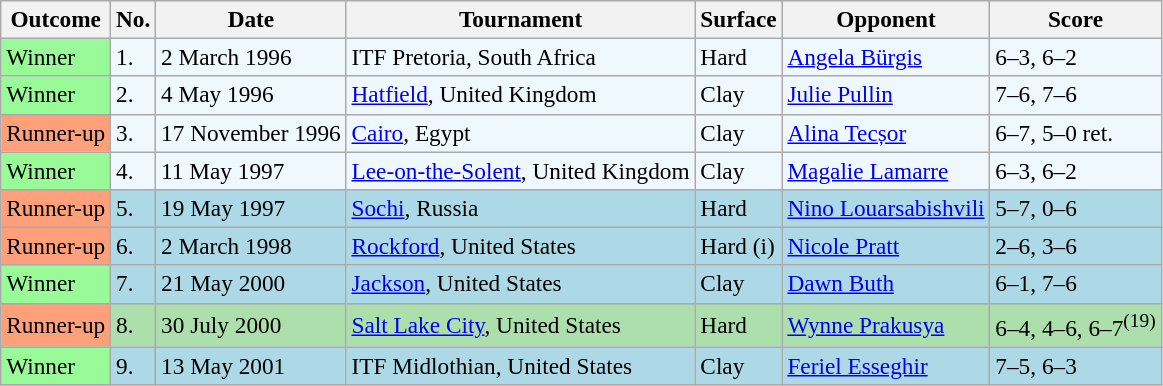<table class=wikitable style=font-size:97%>
<tr>
<th>Outcome</th>
<th>No.</th>
<th>Date</th>
<th>Tournament</th>
<th>Surface</th>
<th>Opponent</th>
<th>Score</th>
</tr>
<tr bgcolor=#f0f8ff>
<td bgcolor="98FB98">Winner</td>
<td>1.</td>
<td>2 March 1996</td>
<td>ITF Pretoria, South Africa</td>
<td>Hard</td>
<td> <a href='#'>Angela Bürgis</a></td>
<td>6–3, 6–2</td>
</tr>
<tr bgcolor=#f0f8ff>
<td bgcolor="98FB98">Winner</td>
<td>2.</td>
<td>4 May 1996</td>
<td><a href='#'>Hatfield</a>, United Kingdom</td>
<td>Clay</td>
<td> <a href='#'>Julie Pullin</a></td>
<td>7–6, 7–6</td>
</tr>
<tr bgcolor="#f0f8ff">
<td bgcolor="FFA07A">Runner-up</td>
<td>3.</td>
<td>17 November 1996</td>
<td><a href='#'>Cairo</a>, Egypt</td>
<td>Clay</td>
<td> <a href='#'>Alina Tecșor</a></td>
<td>6–7, 5–0 ret.</td>
</tr>
<tr bgcolor=#f0f8ff>
<td bgcolor="98FB98">Winner</td>
<td>4.</td>
<td>11 May 1997</td>
<td><a href='#'>Lee-on-the-Solent</a>, United Kingdom</td>
<td>Clay</td>
<td> <a href='#'>Magalie Lamarre</a></td>
<td>6–3, 6–2</td>
</tr>
<tr style="background:lightblue;">
<td bgcolor="FFA07A">Runner-up</td>
<td>5.</td>
<td>19 May 1997</td>
<td><a href='#'>Sochi</a>, Russia</td>
<td>Hard</td>
<td> <a href='#'>Nino Louarsabishvili</a></td>
<td>5–7, 0–6</td>
</tr>
<tr style="background:lightblue;">
<td bgcolor="FFA07A">Runner-up</td>
<td>6.</td>
<td>2 March 1998</td>
<td><a href='#'>Rockford</a>, United States</td>
<td>Hard (i)</td>
<td> <a href='#'>Nicole Pratt</a></td>
<td>2–6, 3–6</td>
</tr>
<tr bgcolor=lightblue>
<td bgcolor="98FB98">Winner</td>
<td>7.</td>
<td>21 May 2000</td>
<td><a href='#'>Jackson</a>, United States</td>
<td>Clay</td>
<td> <a href='#'>Dawn Buth</a></td>
<td>6–1, 7–6</td>
</tr>
<tr bgcolor=#ADDFAD>
<td bgcolor="FFA07A">Runner-up</td>
<td>8.</td>
<td>30 July 2000</td>
<td><a href='#'>Salt Lake City</a>, United States</td>
<td>Hard</td>
<td> <a href='#'>Wynne Prakusya</a></td>
<td>6–4, 4–6, 6–7<sup>(19)</sup></td>
</tr>
<tr bgcolor=lightblue>
<td bgcolor="98FB98">Winner</td>
<td>9.</td>
<td>13 May 2001</td>
<td>ITF Midlothian, United States</td>
<td>Clay</td>
<td> <a href='#'>Feriel Esseghir</a></td>
<td>7–5, 6–3</td>
</tr>
</table>
